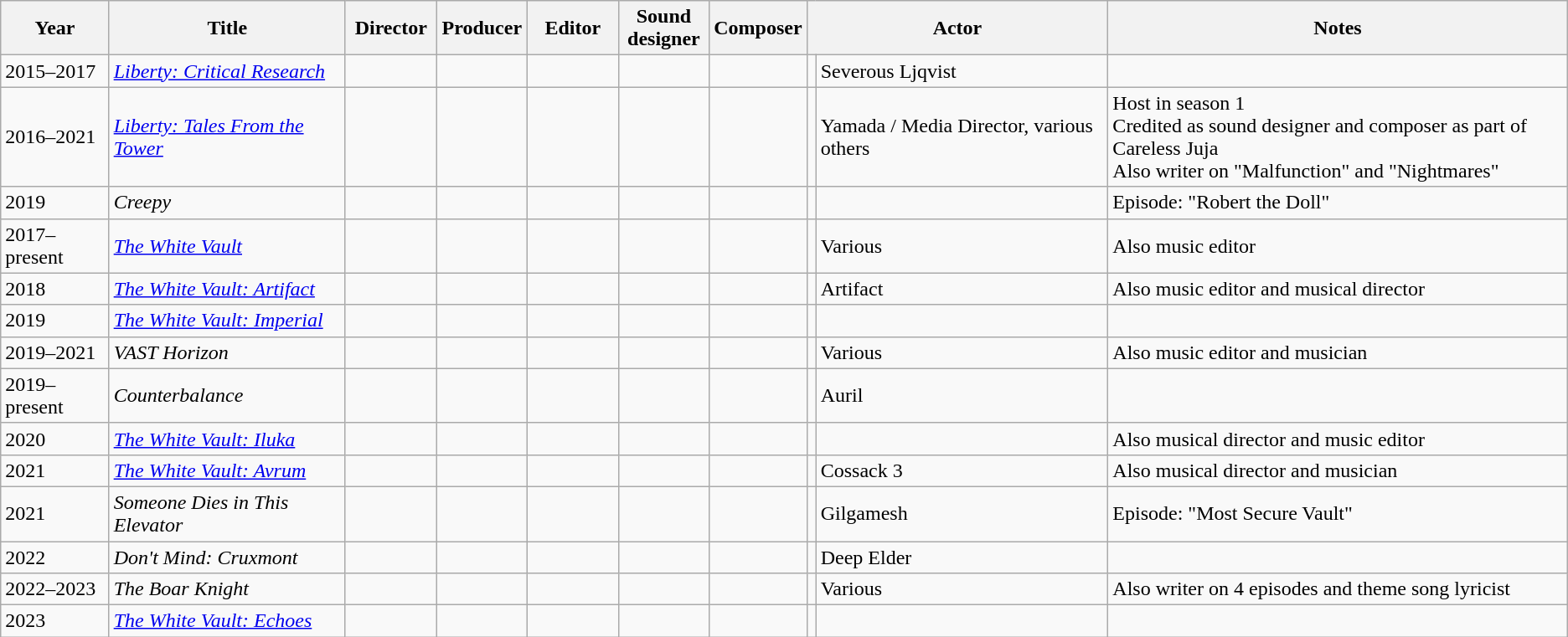<table class="wikitable">
<tr>
<th>Year</th>
<th>Title</th>
<th width="65">Director</th>
<th width="65">Producer</th>
<th width="65">Editor</th>
<th width="65">Sound designer</th>
<th width="65">Composer</th>
<th width="130" colspan="2">Actor</th>
<th>Notes</th>
</tr>
<tr>
<td>2015–2017</td>
<td><em><a href='#'>Liberty: Critical Research</a></em></td>
<td></td>
<td></td>
<td></td>
<td></td>
<td></td>
<td></td>
<td>Severous Ljqvist</td>
<td></td>
</tr>
<tr>
<td>2016–2021</td>
<td><em><a href='#'>Liberty: Tales From the Tower</a></em></td>
<td></td>
<td></td>
<td></td>
<td></td>
<td></td>
<td></td>
<td>Yamada / Media Director, various others</td>
<td>Host in season 1<br>Credited as sound designer and composer as part of Careless Juja<br>Also writer on "Malfunction" and "Nightmares"</td>
</tr>
<tr>
<td>2019</td>
<td><em>Creepy</em></td>
<td></td>
<td></td>
<td></td>
<td></td>
<td></td>
<td></td>
<td></td>
<td>Episode: "Robert the Doll"</td>
</tr>
<tr>
<td>2017–present</td>
<td><em><a href='#'>The White Vault</a></em></td>
<td></td>
<td></td>
<td></td>
<td></td>
<td></td>
<td></td>
<td>Various</td>
<td>Also music editor</td>
</tr>
<tr>
<td>2018</td>
<td><em><a href='#'>The White Vault: Artifact</a></em></td>
<td></td>
<td></td>
<td></td>
<td></td>
<td></td>
<td></td>
<td>Artifact</td>
<td>Also music editor and musical director</td>
</tr>
<tr>
<td>2019</td>
<td><em><a href='#'>The White Vault: Imperial</a></em></td>
<td></td>
<td></td>
<td></td>
<td></td>
<td></td>
<td></td>
<td></td>
<td></td>
</tr>
<tr>
<td>2019–2021</td>
<td><em>VAST Horizon</em></td>
<td></td>
<td></td>
<td></td>
<td></td>
<td></td>
<td></td>
<td>Various</td>
<td>Also music editor and musician</td>
</tr>
<tr>
<td>2019–present</td>
<td><em>Counterbalance</em></td>
<td></td>
<td></td>
<td></td>
<td></td>
<td></td>
<td></td>
<td>Auril</td>
<td></td>
</tr>
<tr>
<td>2020</td>
<td><em><a href='#'>The White Vault: Iluka</a></em></td>
<td></td>
<td></td>
<td></td>
<td></td>
<td></td>
<td></td>
<td></td>
<td>Also musical director and music editor</td>
</tr>
<tr>
<td>2021</td>
<td><em><a href='#'>The White Vault: Avrum</a></em></td>
<td></td>
<td></td>
<td></td>
<td></td>
<td></td>
<td></td>
<td>Cossack 3</td>
<td>Also musical director and musician</td>
</tr>
<tr>
<td>2021</td>
<td><em>Someone Dies in This Elevator</em></td>
<td></td>
<td></td>
<td></td>
<td></td>
<td></td>
<td></td>
<td>Gilgamesh</td>
<td>Episode: "Most Secure Vault"</td>
</tr>
<tr>
<td>2022</td>
<td><em>Don't Mind: Cruxmont</em></td>
<td></td>
<td></td>
<td></td>
<td></td>
<td></td>
<td></td>
<td>Deep Elder</td>
<td></td>
</tr>
<tr>
<td>2022–2023</td>
<td><em>The Boar Knight</em></td>
<td></td>
<td></td>
<td></td>
<td></td>
<td></td>
<td></td>
<td>Various</td>
<td>Also writer on 4 episodes and theme song lyricist</td>
</tr>
<tr>
<td>2023</td>
<td><em><a href='#'>The White Vault: Echoes</a></em></td>
<td></td>
<td></td>
<td></td>
<td></td>
<td></td>
<td></td>
<td></td>
<td></td>
</tr>
</table>
